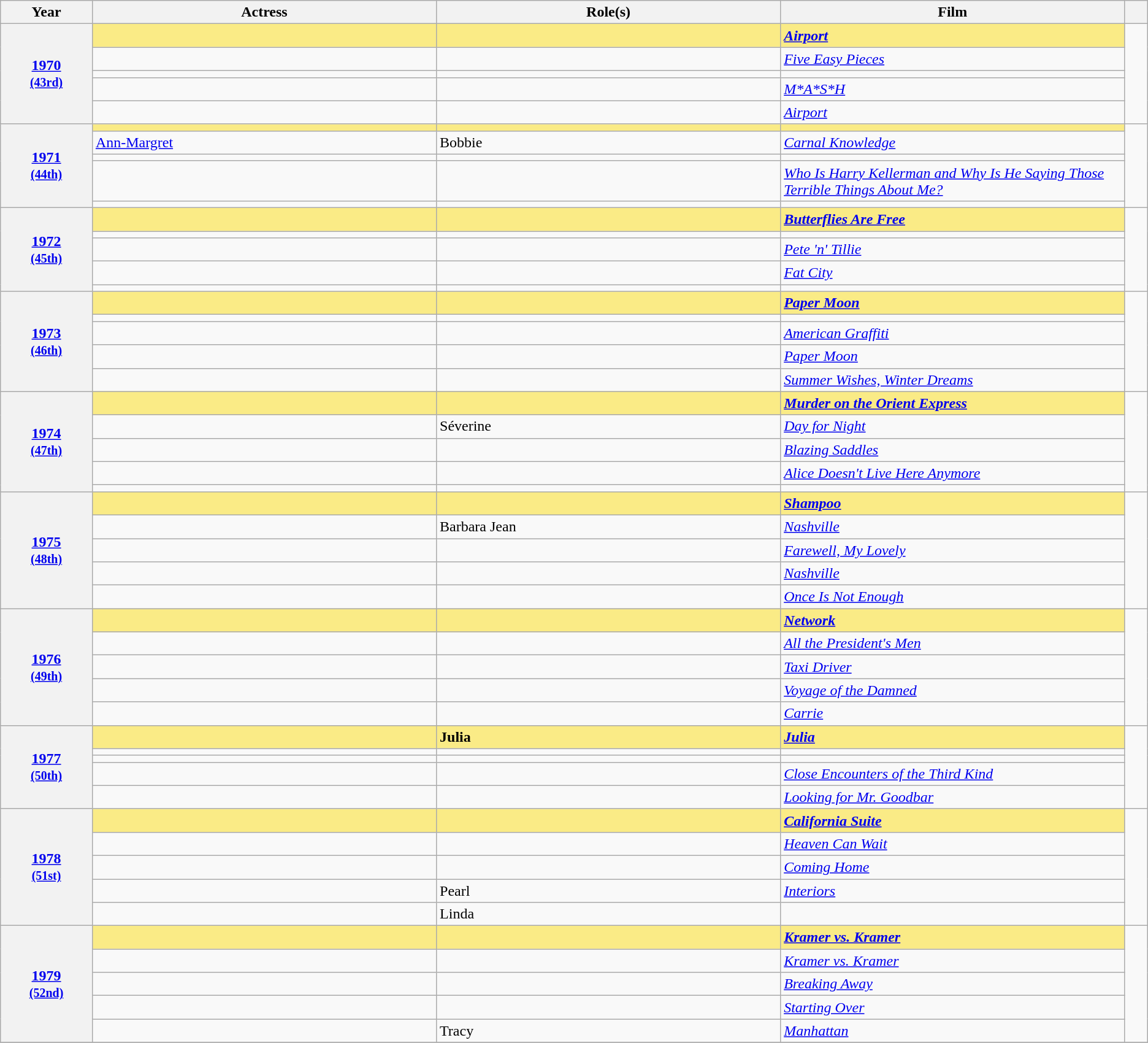<table class="wikitable sortable" style="text-align:left;">
<tr>
<th scope="col" style="width:8%;">Year</th>
<th scope="col" style="width:30%;">Actress</th>
<th scope="col" style="width:30%;">Role(s)</th>
<th scope="col" style="width:30%;">Film</th>
<th scope="col" style="width:2%;" class="unsortable"></th>
</tr>
<tr>
<th scope="row" rowspan=5 style="text-align:center"><a href='#'>1970</a> <br><small><a href='#'>(43rd)</a> </small></th>
<td style="background:#FAEB86;"><strong> </strong></td>
<td style="background:#FAEB86;"><strong></strong></td>
<td style="background:#FAEB86;"><strong><em><a href='#'>Airport</a></em></strong></td>
<td rowspan=5></td>
</tr>
<tr>
<td></td>
<td></td>
<td><em><a href='#'>Five Easy Pieces</a></em></td>
</tr>
<tr>
<td></td>
<td></td>
<td></td>
</tr>
<tr>
<td></td>
<td></td>
<td><em><a href='#'>M*A*S*H</a></em></td>
</tr>
<tr>
<td></td>
<td></td>
<td><em><a href='#'>Airport</a></em></td>
</tr>
<tr>
<th scope="row" rowspan=5 style="text-align:center"><a href='#'>1971</a> <br><small><a href='#'>(44th)</a> </small></th>
<td style="background:#FAEB86;"><strong> </strong></td>
<td style="background:#FAEB86;"><strong></strong></td>
<td style="background:#FAEB86;"><strong><em></em></strong></td>
<td rowspan=5></td>
</tr>
<tr>
<td><a href='#'>Ann-Margret</a></td>
<td>Bobbie</td>
<td><em><a href='#'>Carnal Knowledge</a></em></td>
</tr>
<tr>
<td></td>
<td></td>
<td><em></em></td>
</tr>
<tr>
<td></td>
<td></td>
<td><em><a href='#'>Who Is Harry Kellerman and Why Is He Saying Those Terrible Things About Me?</a></em></td>
</tr>
<tr>
<td></td>
<td></td>
<td></td>
</tr>
<tr>
<th scope="row" rowspan=5 style="text-align:center"><a href='#'>1972</a> <br><small><a href='#'>(45th)</a> </small></th>
<td style="background:#FAEB86;"><strong> </strong></td>
<td style="background:#FAEB86;"><strong></strong></td>
<td style="background:#FAEB86;"><strong><em><a href='#'>Butterflies Are Free</a></em></strong></td>
<td rowspan=5></td>
</tr>
<tr>
<td></td>
<td></td>
<td></td>
</tr>
<tr>
<td></td>
<td></td>
<td><em><a href='#'>Pete 'n' Tillie</a></em></td>
</tr>
<tr>
<td></td>
<td></td>
<td><em><a href='#'>Fat City</a></em></td>
</tr>
<tr>
<td></td>
<td></td>
<td></td>
</tr>
<tr>
<th scope="row" rowspan=5 style="text-align:center"><a href='#'>1973</a> <br><small><a href='#'>(46th)</a> </small></th>
<td style="background:#FAEB86;"><strong> </strong></td>
<td style="background:#FAEB86;"><strong></strong></td>
<td style="background:#FAEB86;"><strong><em><a href='#'>Paper Moon</a></em></strong></td>
<td rowspan=5></td>
</tr>
<tr>
<td></td>
<td></td>
<td></td>
</tr>
<tr>
<td></td>
<td></td>
<td><em><a href='#'>American Graffiti</a></em></td>
</tr>
<tr>
<td></td>
<td></td>
<td><em><a href='#'>Paper Moon</a></em></td>
</tr>
<tr>
<td></td>
<td></td>
<td><em><a href='#'>Summer Wishes, Winter Dreams</a></em></td>
</tr>
<tr>
<th scope="row" rowspan=5 style="text-align:center"><a href='#'>1974</a> <br><small><a href='#'>(47th)</a> </small></th>
<td style="background:#FAEB86;"><strong> </strong></td>
<td style="background:#FAEB86;"><strong></strong></td>
<td style="background:#FAEB86;"><strong><em><a href='#'>Murder on the Orient Express</a></em></strong></td>
<td rowspan=5></td>
</tr>
<tr>
<td></td>
<td>Séverine</td>
<td><em><a href='#'>Day for Night</a></em></td>
</tr>
<tr>
<td></td>
<td></td>
<td><em><a href='#'>Blazing Saddles</a></em></td>
</tr>
<tr>
<td></td>
<td></td>
<td><em><a href='#'>Alice Doesn't Live Here Anymore</a></em></td>
</tr>
<tr>
<td></td>
<td></td>
<td></td>
</tr>
<tr>
<th scope="row" rowspan=5 style="text-align:center"><a href='#'>1975</a> <br><small><a href='#'>(48th)</a> </small></th>
<td style="background:#FAEB86;"><strong> </strong></td>
<td style="background:#FAEB86;"><strong></strong></td>
<td style="background:#FAEB86;"><strong><em><a href='#'>Shampoo</a></em></strong></td>
<td rowspan=5></td>
</tr>
<tr>
<td></td>
<td>Barbara Jean</td>
<td><em><a href='#'>Nashville</a></em></td>
</tr>
<tr>
<td></td>
<td></td>
<td><em><a href='#'>Farewell, My Lovely</a></em></td>
</tr>
<tr>
<td></td>
<td></td>
<td><em><a href='#'>Nashville</a></em></td>
</tr>
<tr>
<td></td>
<td></td>
<td><em><a href='#'>Once Is Not Enough</a></em></td>
</tr>
<tr>
<th scope="row" rowspan=5 style="text-align:center"><a href='#'>1976</a> <br><small><a href='#'>(49th)</a> </small></th>
<td style="background:#FAEB86;"><strong> </strong></td>
<td style="background:#FAEB86;"><strong></strong></td>
<td style="background:#FAEB86;"><strong><em><a href='#'>Network</a></em></strong></td>
<td rowspan=5></td>
</tr>
<tr>
<td></td>
<td></td>
<td><em><a href='#'>All the President's Men</a></em></td>
</tr>
<tr>
<td></td>
<td></td>
<td><em><a href='#'>Taxi Driver</a></em></td>
</tr>
<tr>
<td></td>
<td></td>
<td><em><a href='#'>Voyage of the Damned</a></em></td>
</tr>
<tr>
<td></td>
<td></td>
<td><em><a href='#'>Carrie</a></em></td>
</tr>
<tr>
<th scope="row" rowspan=5 style="text-align:center"><a href='#'>1977</a> <br><small><a href='#'>(50th)</a> </small></th>
<td style="background:#FAEB86;"><strong> </strong></td>
<td style="background:#FAEB86;"><strong>Julia</strong></td>
<td style="background:#FAEB86;"><strong><em><a href='#'>Julia</a></em></strong></td>
<td rowspan=5></td>
</tr>
<tr>
<td></td>
<td></td>
<td></td>
</tr>
<tr>
<td></td>
<td></td>
<td></td>
</tr>
<tr>
<td></td>
<td></td>
<td><em><a href='#'>Close Encounters of the Third Kind</a></em></td>
</tr>
<tr>
<td></td>
<td></td>
<td><em><a href='#'>Looking for Mr. Goodbar</a></em></td>
</tr>
<tr>
<th scope="row" rowspan=5 style="text-align:center"><a href='#'>1978</a> <br><small><a href='#'>(51st)</a> </small></th>
<td style="background:#FAEB86;"><strong> </strong></td>
<td style="background:#FAEB86;"><strong></strong></td>
<td style="background:#FAEB86;"><strong><em><a href='#'>California Suite</a></em></strong></td>
<td rowspan=5></td>
</tr>
<tr>
<td></td>
<td></td>
<td><em><a href='#'>Heaven Can Wait</a></em></td>
</tr>
<tr>
<td></td>
<td></td>
<td><em><a href='#'>Coming Home</a></em></td>
</tr>
<tr>
<td></td>
<td>Pearl</td>
<td><em><a href='#'>Interiors</a></em></td>
</tr>
<tr>
<td></td>
<td>Linda</td>
<td></td>
</tr>
<tr>
<th scope="row" rowspan=5 style="text-align:center"><a href='#'>1979</a> <br><small><a href='#'>(52nd)</a> </small></th>
<td style="background:#FAEB86;"><strong> </strong></td>
<td style="background:#FAEB86;"><strong></strong></td>
<td style="background:#FAEB86;"><strong><em><a href='#'>Kramer vs. Kramer</a></em></strong></td>
<td rowspan=5></td>
</tr>
<tr>
<td></td>
<td></td>
<td><em><a href='#'>Kramer vs. Kramer</a></em></td>
</tr>
<tr>
<td></td>
<td></td>
<td><em><a href='#'>Breaking Away</a></em></td>
</tr>
<tr>
<td></td>
<td></td>
<td><em><a href='#'>Starting Over</a></em></td>
</tr>
<tr>
<td></td>
<td>Tracy</td>
<td><em><a href='#'>Manhattan</a></em></td>
</tr>
<tr>
</tr>
</table>
